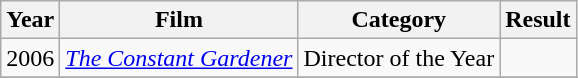<table class="wikitable">
<tr>
<th>Year</th>
<th>Film</th>
<th>Category</th>
<th>Result</th>
</tr>
<tr>
<td>2006</td>
<td><em><a href='#'>The Constant Gardener</a></em></td>
<td>Director of the Year</td>
<td></td>
</tr>
<tr>
</tr>
</table>
